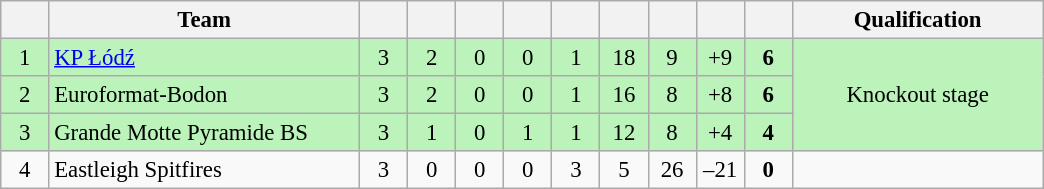<table class="wikitable" style="font-size: 95%">
<tr>
<th width="25"></th>
<th width="200">Team</th>
<th width="25"></th>
<th width="25"></th>
<th width="25"></th>
<th width="25"></th>
<th width="25"></th>
<th width="25"></th>
<th width="25"></th>
<th width="25"></th>
<th width="25"></th>
<th width="160">Qualification</th>
</tr>
<tr align=center bgcolor=#bbf3bb>
<td>1</td>
<td align=left> <a href='#'>KP Łódź</a></td>
<td>3</td>
<td>2</td>
<td>0</td>
<td>0</td>
<td>1</td>
<td>18</td>
<td>9</td>
<td>+9</td>
<td><strong>6</strong></td>
<td rowspan=3>Knockout stage</td>
</tr>
<tr align=center bgcolor=#bbf3bb>
<td>2</td>
<td align=left> Euroformat-Bodon</td>
<td>3</td>
<td>2</td>
<td>0</td>
<td>0</td>
<td>1</td>
<td>16</td>
<td>8</td>
<td>+8</td>
<td><strong>6</strong></td>
</tr>
<tr align=center bgcolor=#bbf3bb>
<td>3</td>
<td align=left> Grande Motte Pyramide BS</td>
<td>3</td>
<td>1</td>
<td>0</td>
<td>1</td>
<td>1</td>
<td>12</td>
<td>8</td>
<td>+4</td>
<td><strong>4</strong></td>
</tr>
<tr align=center>
<td>4</td>
<td align=left> Eastleigh Spitfires</td>
<td>3</td>
<td>0</td>
<td>0</td>
<td>0</td>
<td>3</td>
<td>5</td>
<td>26</td>
<td>–21</td>
<td><strong>0</strong></td>
<td></td>
</tr>
</table>
